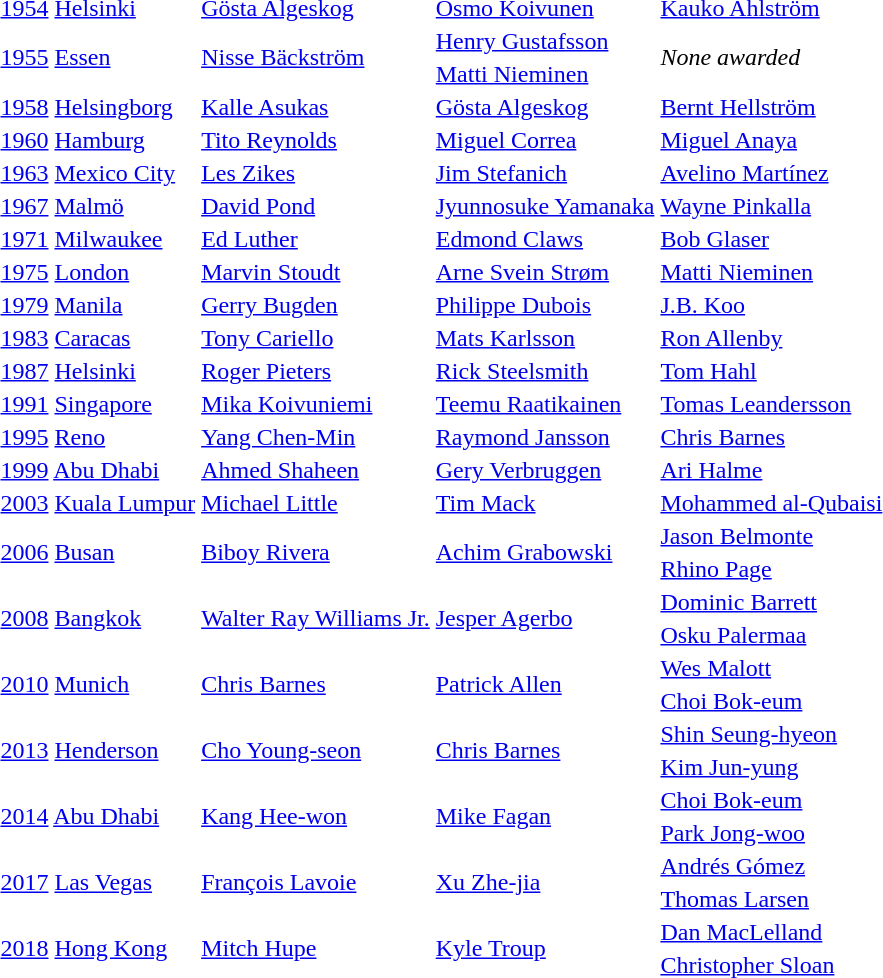<table>
<tr>
<td><a href='#'>1954</a> <a href='#'>Helsinki</a></td>
<td> <a href='#'>Gösta Algeskog</a></td>
<td> <a href='#'>Osmo Koivunen</a></td>
<td> <a href='#'>Kauko Ahlström</a></td>
</tr>
<tr>
<td rowspan=2><a href='#'>1955</a> <a href='#'>Essen</a></td>
<td rowspan=2> <a href='#'>Nisse Bäckström</a></td>
<td> <a href='#'>Henry Gustafsson</a></td>
<td rowspan=2><em>None awarded</em></td>
</tr>
<tr>
<td> <a href='#'>Matti Nieminen</a></td>
</tr>
<tr>
<td><a href='#'>1958</a> <a href='#'>Helsingborg</a></td>
<td> <a href='#'>Kalle Asukas</a></td>
<td> <a href='#'>Gösta Algeskog</a></td>
<td> <a href='#'>Bernt Hellström</a></td>
</tr>
<tr>
<td><a href='#'>1960</a> <a href='#'>Hamburg</a></td>
<td> <a href='#'>Tito Reynolds</a></td>
<td> <a href='#'>Miguel Correa</a></td>
<td> <a href='#'>Miguel Anaya</a></td>
</tr>
<tr>
<td><a href='#'>1963</a> <a href='#'>Mexico City</a></td>
<td> <a href='#'>Les Zikes</a></td>
<td> <a href='#'>Jim Stefanich</a></td>
<td> <a href='#'>Avelino Martínez</a></td>
</tr>
<tr>
<td><a href='#'>1967</a> <a href='#'>Malmö</a></td>
<td> <a href='#'>David Pond</a></td>
<td> <a href='#'>Jyunnosuke Yamanaka</a></td>
<td> <a href='#'>Wayne Pinkalla</a></td>
</tr>
<tr>
<td><a href='#'>1971</a> <a href='#'>Milwaukee</a></td>
<td> <a href='#'>Ed Luther</a></td>
<td> <a href='#'>Edmond Claws</a></td>
<td> <a href='#'>Bob Glaser</a></td>
</tr>
<tr>
<td><a href='#'>1975</a> <a href='#'>London</a></td>
<td> <a href='#'>Marvin Stoudt</a></td>
<td> <a href='#'>Arne Svein Strøm</a></td>
<td> <a href='#'>Matti Nieminen</a></td>
</tr>
<tr>
<td><a href='#'>1979</a> <a href='#'>Manila</a></td>
<td> <a href='#'>Gerry Bugden</a></td>
<td> <a href='#'>Philippe Dubois</a></td>
<td> <a href='#'>J.B. Koo</a></td>
</tr>
<tr>
<td><a href='#'>1983</a> <a href='#'>Caracas</a></td>
<td> <a href='#'>Tony Cariello</a></td>
<td> <a href='#'>Mats Karlsson</a></td>
<td> <a href='#'>Ron Allenby</a></td>
</tr>
<tr>
<td><a href='#'>1987</a> <a href='#'>Helsinki</a></td>
<td> <a href='#'>Roger Pieters</a></td>
<td> <a href='#'>Rick Steelsmith</a></td>
<td> <a href='#'>Tom Hahl</a></td>
</tr>
<tr>
<td><a href='#'>1991</a> <a href='#'>Singapore</a></td>
<td> <a href='#'>Mika Koivuniemi</a></td>
<td> <a href='#'>Teemu Raatikainen</a></td>
<td> <a href='#'>Tomas Leandersson</a></td>
</tr>
<tr>
<td><a href='#'>1995</a> <a href='#'>Reno</a></td>
<td> <a href='#'>Yang Chen-Min</a></td>
<td> <a href='#'>Raymond Jansson</a></td>
<td> <a href='#'>Chris Barnes</a></td>
</tr>
<tr>
<td><a href='#'>1999</a> <a href='#'>Abu Dhabi</a></td>
<td> <a href='#'>Ahmed Shaheen</a></td>
<td> <a href='#'>Gery Verbruggen</a></td>
<td> <a href='#'>Ari Halme</a></td>
</tr>
<tr>
<td><a href='#'>2003</a> <a href='#'>Kuala Lumpur</a></td>
<td> <a href='#'>Michael Little</a></td>
<td> <a href='#'>Tim Mack</a></td>
<td> <a href='#'>Mohammed al-Qubaisi</a></td>
</tr>
<tr>
<td rowspan=2><a href='#'>2006</a> <a href='#'>Busan</a></td>
<td rowspan=2> <a href='#'>Biboy Rivera</a></td>
<td rowspan=2> <a href='#'>Achim Grabowski</a></td>
<td> <a href='#'>Jason Belmonte</a></td>
</tr>
<tr>
<td> <a href='#'>Rhino Page</a></td>
</tr>
<tr>
<td rowspan=2><a href='#'>2008</a> <a href='#'>Bangkok</a></td>
<td rowspan=2> <a href='#'>Walter Ray Williams Jr.</a></td>
<td rowspan=2> <a href='#'>Jesper Agerbo</a></td>
<td> <a href='#'>Dominic Barrett</a></td>
</tr>
<tr>
<td> <a href='#'>Osku Palermaa</a></td>
</tr>
<tr>
<td rowspan=2><a href='#'>2010</a> <a href='#'>Munich</a></td>
<td rowspan=2> <a href='#'>Chris Barnes</a></td>
<td rowspan=2> <a href='#'>Patrick Allen</a></td>
<td> <a href='#'>Wes Malott</a></td>
</tr>
<tr>
<td> <a href='#'>Choi Bok-eum</a></td>
</tr>
<tr>
<td rowspan=2><a href='#'>2013</a> <a href='#'>Henderson</a></td>
<td rowspan=2> <a href='#'>Cho Young-seon</a></td>
<td rowspan=2> <a href='#'>Chris Barnes</a></td>
<td> <a href='#'>Shin Seung-hyeon</a></td>
</tr>
<tr>
<td> <a href='#'>Kim Jun-yung</a></td>
</tr>
<tr>
<td rowspan=2><a href='#'>2014</a> <a href='#'>Abu Dhabi</a></td>
<td rowspan=2> <a href='#'>Kang Hee-won</a></td>
<td rowspan=2> <a href='#'>Mike Fagan</a></td>
<td> <a href='#'>Choi Bok-eum</a></td>
</tr>
<tr>
<td> <a href='#'>Park Jong-woo</a></td>
</tr>
<tr>
<td rowspan=2><a href='#'>2017</a> <a href='#'>Las Vegas</a></td>
<td rowspan=2> <a href='#'>François Lavoie</a></td>
<td rowspan=2> <a href='#'>Xu Zhe-jia</a></td>
<td> <a href='#'>Andrés Gómez</a></td>
</tr>
<tr>
<td> <a href='#'>Thomas Larsen</a></td>
</tr>
<tr>
<td rowspan=2><a href='#'>2018</a> <a href='#'>Hong Kong</a></td>
<td rowspan=2> <a href='#'>Mitch Hupe</a></td>
<td rowspan=2> <a href='#'>Kyle Troup</a></td>
<td> <a href='#'>Dan MacLelland</a></td>
</tr>
<tr>
<td> <a href='#'>Christopher Sloan</a></td>
</tr>
</table>
